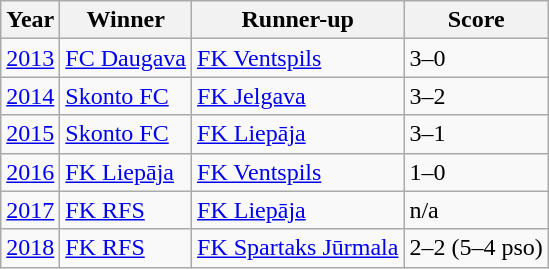<table class="sortable wikitable">
<tr>
<th>Year</th>
<th>Winner</th>
<th>Runner-up</th>
<th>Score</th>
</tr>
<tr>
<td><a href='#'>2013</a></td>
<td><a href='#'>FC Daugava</a></td>
<td><a href='#'>FK Ventspils</a></td>
<td>3–0</td>
</tr>
<tr>
<td><a href='#'>2014</a></td>
<td><a href='#'>Skonto FC</a></td>
<td><a href='#'>FK Jelgava</a></td>
<td>3–2</td>
</tr>
<tr>
<td><a href='#'>2015</a></td>
<td><a href='#'>Skonto FC</a></td>
<td><a href='#'>FK Liepāja</a></td>
<td>3–1</td>
</tr>
<tr>
<td><a href='#'>2016</a></td>
<td><a href='#'>FK Liepāja</a></td>
<td><a href='#'>FK Ventspils</a></td>
<td>1–0</td>
</tr>
<tr>
<td><a href='#'>2017</a></td>
<td><a href='#'>FK RFS</a></td>
<td><a href='#'>FK Liepāja</a></td>
<td>n/a</td>
</tr>
<tr>
<td><a href='#'>2018</a></td>
<td><a href='#'>FK RFS</a></td>
<td><a href='#'>FK Spartaks Jūrmala</a></td>
<td>2–2 (5–4 pso)</td>
</tr>
</table>
